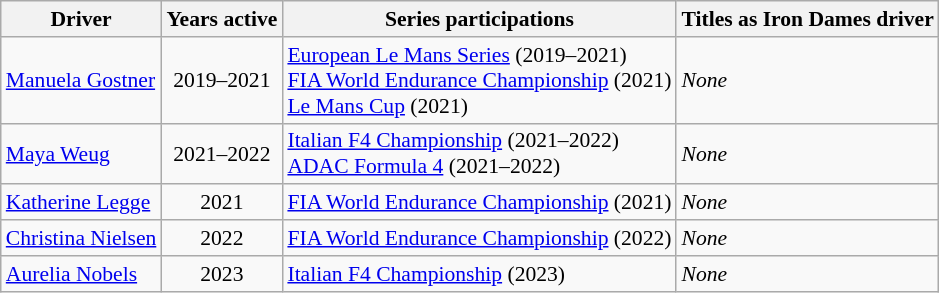<table class="wikitable sortable" style="font-size: 90%;">
<tr>
<th>Driver</th>
<th>Years active</th>
<th>Series participations</th>
<th>Titles as Iron Dames driver</th>
</tr>
<tr>
<td> <a href='#'>Manuela Gostner</a></td>
<td align="center">2019–2021</td>
<td><a href='#'>European Le Mans Series</a> (2019–2021)<br><a href='#'>FIA World Endurance Championship</a> (2021)<br><a href='#'>Le Mans Cup</a> (2021)</td>
<td><em>None</em></td>
</tr>
<tr>
<td> <a href='#'>Maya Weug</a></td>
<td align="center">2021–2022</td>
<td><a href='#'>Italian F4 Championship</a> (2021–2022)<br><a href='#'>ADAC Formula 4</a> (2021–2022)</td>
<td><em>None</em></td>
</tr>
<tr>
<td> <a href='#'>Katherine Legge</a></td>
<td align="center">2021</td>
<td><a href='#'>FIA World Endurance Championship</a> (2021)</td>
<td><em>None</em></td>
</tr>
<tr>
<td> <a href='#'>Christina Nielsen</a></td>
<td align="center">2022</td>
<td><a href='#'>FIA World Endurance Championship</a> (2022)</td>
<td><em>None</em></td>
</tr>
<tr>
<td> <a href='#'>Aurelia Nobels</a></td>
<td align="center">2023</td>
<td><a href='#'>Italian F4 Championship</a> (2023)</td>
<td><em>None</em></td>
</tr>
</table>
